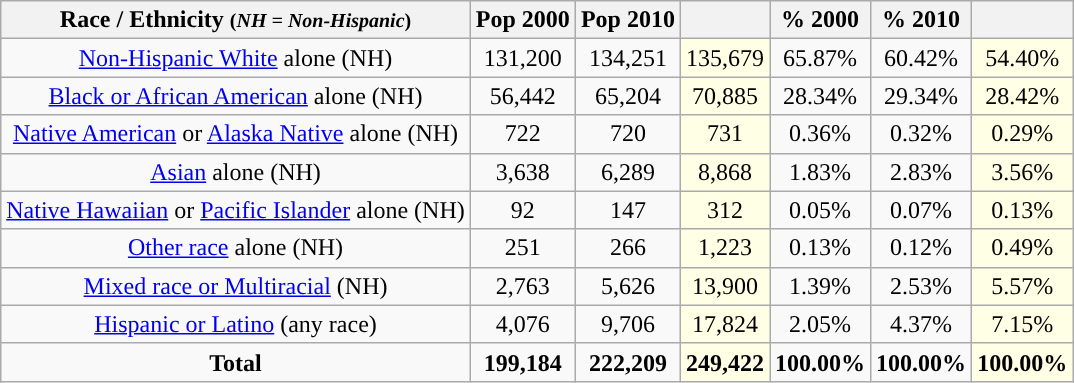<table class="wikitable" style="text-align:center;">
<tr>
<th>Race / Ethnicity <small>(<em>NH = Non-Hispanic</em>)</small></th>
<th>Pop 2000</th>
<th>Pop 2010</th>
<th></th>
<th>% 2000</th>
<th>% 2010</th>
<th></th>
</tr>
<tr>
<td><a href='#'>Non-Hispanic White</a> alone (NH)</td>
<td>131,200</td>
<td>134,251</td>
<td style='background: #ffffe6;'>135,679</td>
<td>65.87%</td>
<td>60.42%</td>
<td style='background: #ffffe6;'>54.40%</td>
</tr>
<tr>
<td><a href='#'>Black or African American</a> alone (NH)</td>
<td>56,442</td>
<td>65,204</td>
<td style='background: #ffffe6;'>70,885</td>
<td>28.34%</td>
<td>29.34%</td>
<td style='background: #ffffe6;'>28.42%</td>
</tr>
<tr>
<td><a href='#'>Native American</a> or <a href='#'>Alaska Native</a> alone (NH)</td>
<td>722</td>
<td>720</td>
<td style='background: #ffffe6;'>731</td>
<td>0.36%</td>
<td>0.32%</td>
<td style='background: #ffffe6;'>0.29%</td>
</tr>
<tr>
<td><a href='#'>Asian</a> alone (NH)</td>
<td>3,638</td>
<td>6,289</td>
<td style='background: #ffffe6;'>8,868</td>
<td>1.83%</td>
<td>2.83%</td>
<td style='background: #ffffe6;'>3.56%</td>
</tr>
<tr>
<td><a href='#'>Native Hawaiian</a> or <a href='#'>Pacific Islander</a> alone (NH)</td>
<td>92</td>
<td>147</td>
<td style='background: #ffffe6;'>312</td>
<td>0.05%</td>
<td>0.07%</td>
<td style='background: #ffffe6;'>0.13%</td>
</tr>
<tr>
<td><a href='#'>Other race</a> alone (NH)</td>
<td>251</td>
<td>266</td>
<td style='background: #ffffe6;'>1,223</td>
<td>0.13%</td>
<td>0.12%</td>
<td style='background: #ffffe6;'>0.49%</td>
</tr>
<tr>
<td><a href='#'>Mixed race or Multiracial</a> (NH)</td>
<td>2,763</td>
<td>5,626</td>
<td style='background: #ffffe6;'>13,900</td>
<td>1.39%</td>
<td>2.53%</td>
<td style='background: #ffffe6;'>5.57%</td>
</tr>
<tr>
<td><a href='#'>Hispanic or Latino</a> (any race)</td>
<td>4,076</td>
<td>9,706</td>
<td style='background: #ffffe6;'>17,824</td>
<td>2.05%</td>
<td>4.37%</td>
<td style='background: #ffffe6;'>7.15%</td>
</tr>
<tr>
<td><strong>Total</strong></td>
<td><strong>199,184</strong></td>
<td><strong>222,209</strong></td>
<td style='background: #ffffe6;'><strong>249,422</strong></td>
<td><strong>100.00%</strong></td>
<td><strong>100.00%</strong></td>
<td style='background: #ffffe6;'><strong>100.00%</strong></td>
</tr>
</table>
